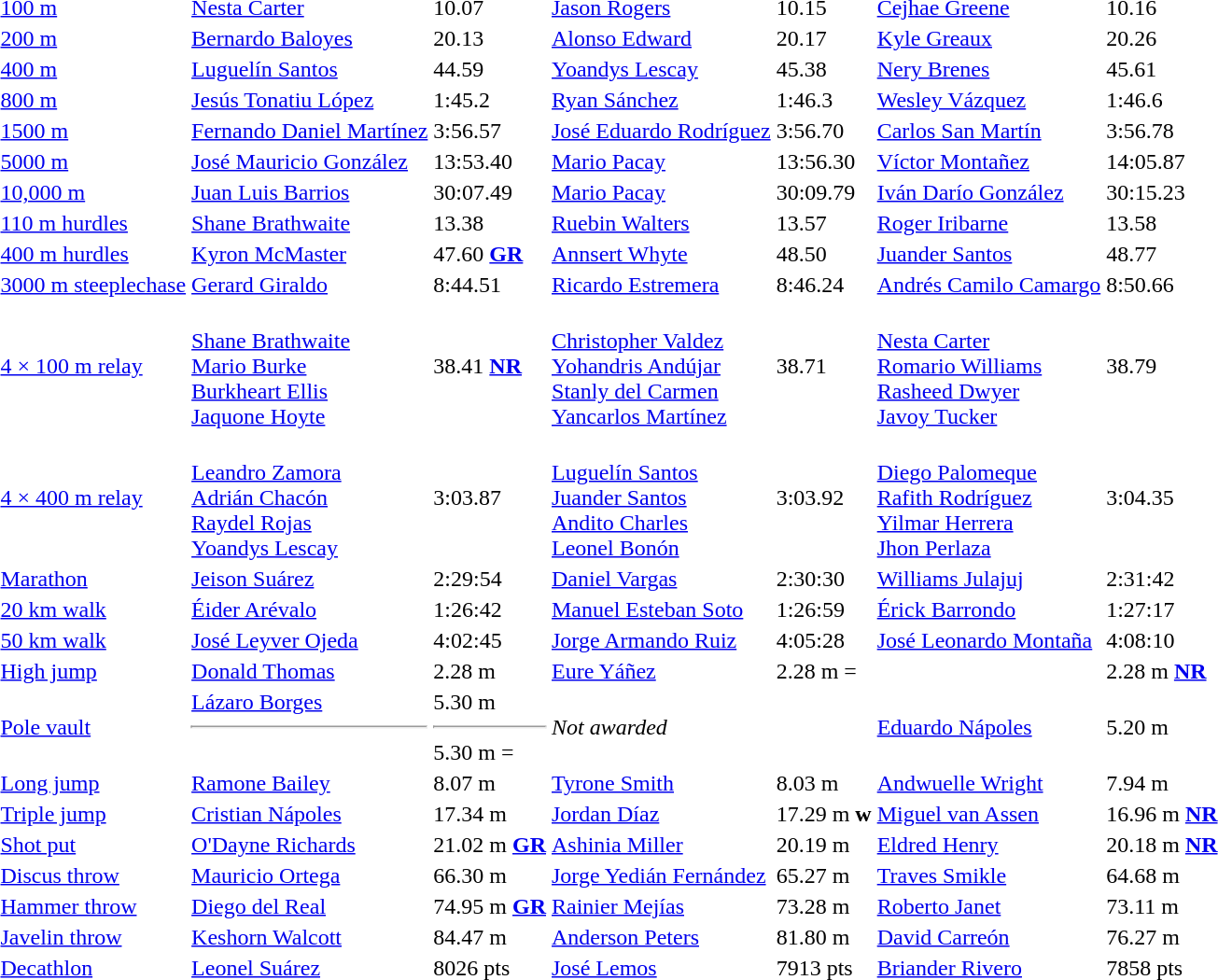<table>
<tr>
<td><a href='#'>100 m</a></td>
<td><a href='#'>Nesta Carter</a><br></td>
<td>10.07 </td>
<td><a href='#'>Jason Rogers</a><br></td>
<td>10.15</td>
<td><a href='#'>Cejhae Greene</a><br></td>
<td>10.16</td>
</tr>
<tr>
<td><a href='#'>200 m</a></td>
<td><a href='#'>Bernardo Baloyes</a><br></td>
<td>20.13</td>
<td><a href='#'>Alonso Edward</a><br></td>
<td>20.17</td>
<td><a href='#'>Kyle Greaux</a><br></td>
<td>20.26</td>
</tr>
<tr>
<td><a href='#'>400 m</a></td>
<td><a href='#'>Luguelín Santos</a><br></td>
<td>44.59 </td>
<td><a href='#'>Yoandys Lescay</a><br></td>
<td>45.38 </td>
<td><a href='#'>Nery Brenes</a><br></td>
<td>45.61</td>
</tr>
<tr>
<td><a href='#'>800 m</a></td>
<td><a href='#'>Jesús Tonatiu López</a><br></td>
<td>1:45.2</td>
<td><a href='#'>Ryan Sánchez</a><br></td>
<td>1:46.3</td>
<td><a href='#'>Wesley Vázquez</a><br></td>
<td>1:46.6</td>
</tr>
<tr>
<td><a href='#'>1500 m</a></td>
<td><a href='#'>Fernando Daniel Martínez</a><br></td>
<td>3:56.57</td>
<td><a href='#'>José Eduardo Rodríguez</a><br></td>
<td>3:56.70</td>
<td><a href='#'>Carlos San Martín</a><br></td>
<td>3:56.78</td>
</tr>
<tr>
<td><a href='#'>5000 m</a></td>
<td><a href='#'>José Mauricio González</a><br></td>
<td>13:53.40 </td>
<td><a href='#'>Mario Pacay</a><br></td>
<td>13:56.30</td>
<td><a href='#'>Víctor Montañez</a><br></td>
<td>14:05.87 </td>
</tr>
<tr>
<td><a href='#'>10,000 m</a></td>
<td><a href='#'>Juan Luis Barrios</a><br></td>
<td>30:07.49</td>
<td><a href='#'>Mario Pacay</a><br></td>
<td>30:09.79</td>
<td><a href='#'>Iván Darío González</a><br></td>
<td>30:15.23</td>
</tr>
<tr>
<td><a href='#'>110 m hurdles</a></td>
<td><a href='#'>Shane Brathwaite</a><br></td>
<td>13.38 </td>
<td><a href='#'>Ruebin Walters</a><br></td>
<td>13.57</td>
<td><a href='#'>Roger Iribarne</a><br></td>
<td>13.58</td>
</tr>
<tr>
<td><a href='#'>400 m hurdles</a></td>
<td><a href='#'>Kyron McMaster</a><br></td>
<td>47.60 <strong><a href='#'>GR</a></strong></td>
<td><a href='#'>Annsert Whyte</a><br></td>
<td>48.50 </td>
<td><a href='#'>Juander Santos</a><br></td>
<td>48.77 </td>
</tr>
<tr>
<td><a href='#'>3000 m steeplechase</a></td>
<td><a href='#'>Gerard Giraldo</a><br></td>
<td>8:44.51 </td>
<td><a href='#'>Ricardo Estremera</a><br></td>
<td>8:46.24 </td>
<td><a href='#'>Andrés Camilo Camargo</a><br></td>
<td>8:50.66</td>
</tr>
<tr>
<td><a href='#'>4 × 100 m relay</a></td>
<td><br><a href='#'>Shane Brathwaite</a><br><a href='#'>Mario Burke</a><br><a href='#'>Burkheart Ellis</a> <br><a href='#'>Jaquone Hoyte</a></td>
<td>38.41 <strong><a href='#'>NR</a></strong></td>
<td><br><a href='#'>Christopher Valdez</a><br><a href='#'>Yohandris Andújar</a><br><a href='#'>Stanly del Carmen</a><br><a href='#'>Yancarlos Martínez</a></td>
<td>38.71 </td>
<td><br><a href='#'>Nesta Carter</a><br><a href='#'>Romario Williams</a><br><a href='#'>Rasheed Dwyer</a><br><a href='#'>Javoy Tucker</a></td>
<td>38.79</td>
</tr>
<tr>
<td><a href='#'>4 × 400 m relay</a></td>
<td><br><a href='#'>Leandro Zamora</a><br><a href='#'>Adrián Chacón</a><br><a href='#'>Raydel Rojas</a><br><a href='#'>Yoandys Lescay</a></td>
<td>3:03.87 </td>
<td><br><a href='#'>Luguelín Santos</a><br><a href='#'>Juander Santos</a><br><a href='#'>Andito Charles</a><br><a href='#'>Leonel Bonón</a></td>
<td>3:03.92 </td>
<td><br><a href='#'>Diego Palomeque</a><br><a href='#'>Rafith Rodríguez</a><br><a href='#'>Yilmar Herrera</a><br><a href='#'>Jhon Perlaza</a></td>
<td>3:04.35 </td>
</tr>
<tr>
<td><a href='#'>Marathon</a></td>
<td><a href='#'>Jeison Suárez</a><br></td>
<td>2:29:54</td>
<td><a href='#'>Daniel Vargas</a><br></td>
<td>2:30:30</td>
<td><a href='#'>Williams Julajuj</a><br></td>
<td>2:31:42</td>
</tr>
<tr>
<td><a href='#'>20 km walk</a></td>
<td><a href='#'>Éider Arévalo</a><br></td>
<td>1:26:42</td>
<td><a href='#'>Manuel Esteban Soto</a><br></td>
<td>1:26:59</td>
<td><a href='#'>Érick Barrondo</a><br></td>
<td>1:27:17</td>
</tr>
<tr>
<td><a href='#'>50 km walk</a></td>
<td><a href='#'>José Leyver Ojeda</a><br></td>
<td>4:02:45</td>
<td><a href='#'>Jorge Armando Ruiz</a><br></td>
<td>4:05:28</td>
<td><a href='#'>José Leonardo Montaña</a><br></td>
<td>4:08:10</td>
</tr>
<tr>
<td><a href='#'>High jump</a></td>
<td><a href='#'>Donald Thomas</a><br></td>
<td>2.28 m</td>
<td><a href='#'>Eure Yáñez</a><br></td>
<td>2.28 m =</td>
<td><br></td>
<td>2.28 m <strong><a href='#'>NR</a></strong></td>
</tr>
<tr>
<td><a href='#'>Pole vault</a></td>
<td><a href='#'>Lázaro Borges</a><br><hr><br></td>
<td>5.30 m <hr>5.30 m =</td>
<td colspan=2><em>Not awarded</em></td>
<td><a href='#'>Eduardo Nápoles</a><br></td>
<td>5.20 m</td>
</tr>
<tr>
<td><a href='#'>Long jump</a></td>
<td><a href='#'>Ramone Bailey</a><br></td>
<td>8.07 m</td>
<td><a href='#'>Tyrone Smith</a><br></td>
<td>8.03 m </td>
<td><a href='#'>Andwuelle Wright</a><br></td>
<td>7.94 m</td>
</tr>
<tr>
<td><a href='#'>Triple jump</a></td>
<td><a href='#'>Cristian Nápoles</a><br></td>
<td>17.34 m </td>
<td><a href='#'>Jordan Díaz</a><br></td>
<td>17.29 m <strong>w</strong></td>
<td><a href='#'>Miguel van Assen</a><br></td>
<td>16.96 m <strong><a href='#'>NR</a></strong></td>
</tr>
<tr>
<td><a href='#'>Shot put</a></td>
<td><a href='#'>O'Dayne Richards</a><br></td>
<td>21.02 m <strong><a href='#'>GR</a></strong></td>
<td><a href='#'>Ashinia Miller</a><br></td>
<td>20.19 m</td>
<td><a href='#'>Eldred Henry</a><br></td>
<td>20.18 m <strong><a href='#'>NR</a></strong></td>
</tr>
<tr>
<td><a href='#'>Discus throw</a></td>
<td><a href='#'>Mauricio Ortega</a><br></td>
<td>66.30 m <strong></strong></td>
<td><a href='#'>Jorge Yedián Fernández</a><br></td>
<td>65.27 m </td>
<td><a href='#'>Traves Smikle</a><br></td>
<td>64.68 m</td>
</tr>
<tr>
<td><a href='#'>Hammer throw</a></td>
<td><a href='#'>Diego del Real</a><br></td>
<td>74.95 m <strong><a href='#'>GR</a></strong></td>
<td><a href='#'>Rainier Mejías</a><br></td>
<td>73.28 m</td>
<td><a href='#'>Roberto Janet</a><br></td>
<td>73.11 m</td>
</tr>
<tr>
<td><a href='#'>Javelin throw</a></td>
<td><a href='#'>Keshorn Walcott</a><br></td>
<td>84.47 m</td>
<td><a href='#'>Anderson Peters</a><br></td>
<td>81.80 m</td>
<td><a href='#'>David Carreón</a><br></td>
<td>76.27 m</td>
</tr>
<tr>
<td><a href='#'>Decathlon</a></td>
<td><a href='#'>Leonel Suárez</a><br></td>
<td>8026 pts</td>
<td><a href='#'>José Lemos</a><br></td>
<td>7913 pts <strong></strong></td>
<td><a href='#'>Briander Rivero</a><br></td>
<td>7858 pts</td>
</tr>
</table>
